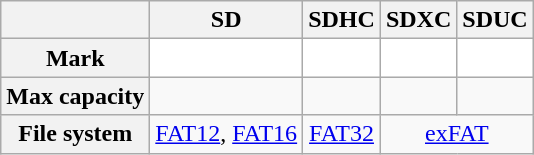<table class="wikitable" style="text-align: center;">
<tr>
<th></th>
<th scope="col">SD</th>
<th scope="col">SDHC</th>
<th scope="col">SDXC</th>
<th scope="col">SDUC</th>
</tr>
<tr style="background: white;">
<th>Mark</th>
<td></td>
<td></td>
<td></td>
<td></td>
</tr>
<tr>
<th>Max capacity</th>
<td></td>
<td></td>
<td></td>
<td></td>
</tr>
<tr>
<th scope="row" id="Filesys">File system</th>
<td><a href='#'>FAT12</a>, <a href='#'>FAT16</a></td>
<td><a href='#'>FAT32</a></td>
<td colspan="2"><a href='#'>exFAT</a></td>
</tr>
</table>
